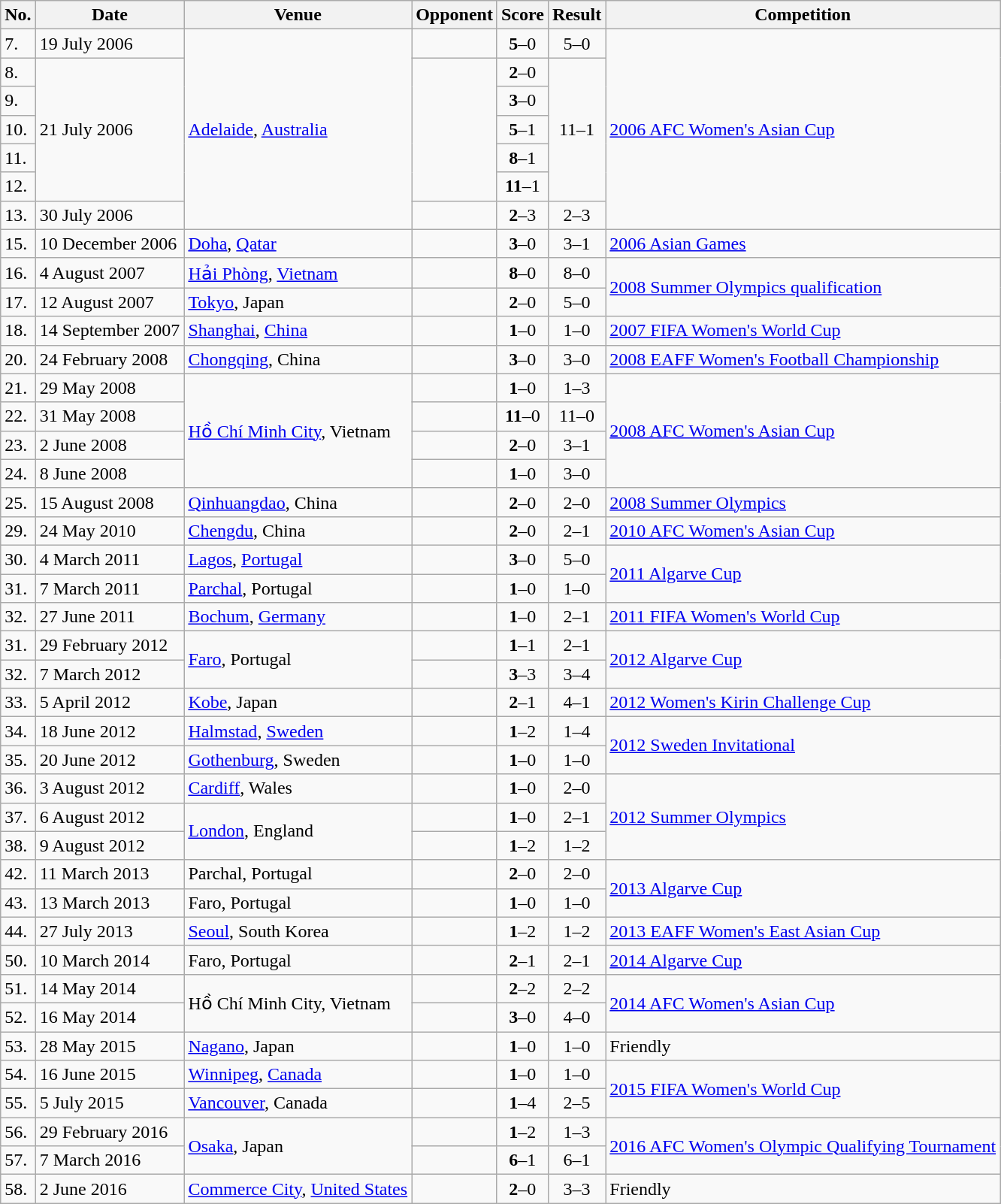<table class="wikitable">
<tr>
<th>No.</th>
<th>Date</th>
<th>Venue</th>
<th>Opponent</th>
<th>Score</th>
<th>Result</th>
<th>Competition</th>
</tr>
<tr>
<td>7.</td>
<td>19 July 2006</td>
<td rowspan=7><a href='#'>Adelaide</a>, <a href='#'>Australia</a></td>
<td></td>
<td align=center><strong>5</strong>–0</td>
<td align=center>5–0</td>
<td rowspan=7><a href='#'>2006 AFC Women's Asian Cup</a></td>
</tr>
<tr>
<td>8.</td>
<td rowspan=5>21 July 2006</td>
<td rowspan=5></td>
<td align=center><strong>2</strong>–0</td>
<td rowspan=5 align=center>11–1</td>
</tr>
<tr>
<td>9.</td>
<td align=center><strong>3</strong>–0</td>
</tr>
<tr>
<td>10.</td>
<td align=center><strong>5</strong>–1</td>
</tr>
<tr>
<td>11.</td>
<td align=center><strong>8</strong>–1</td>
</tr>
<tr>
<td>12.</td>
<td align=center><strong>11</strong>–1</td>
</tr>
<tr>
<td>13.</td>
<td>30 July 2006</td>
<td></td>
<td align=center><strong>2</strong>–3</td>
<td align=center>2–3</td>
</tr>
<tr>
<td>15.</td>
<td>10 December 2006</td>
<td><a href='#'>Doha</a>, <a href='#'>Qatar</a></td>
<td></td>
<td align=center><strong>3</strong>–0</td>
<td align=center>3–1</td>
<td><a href='#'>2006 Asian Games</a></td>
</tr>
<tr>
<td>16.</td>
<td>4 August 2007</td>
<td><a href='#'>Hải Phòng</a>, <a href='#'>Vietnam</a></td>
<td></td>
<td align=center><strong>8</strong>–0</td>
<td align=center>8–0</td>
<td rowspan=2><a href='#'>2008 Summer Olympics qualification</a></td>
</tr>
<tr>
<td>17.</td>
<td>12 August 2007</td>
<td><a href='#'>Tokyo</a>, Japan</td>
<td></td>
<td align=center><strong>2</strong>–0</td>
<td align=center>5–0</td>
</tr>
<tr>
<td>18.</td>
<td>14 September 2007</td>
<td><a href='#'>Shanghai</a>, <a href='#'>China</a></td>
<td></td>
<td align=center><strong>1</strong>–0</td>
<td align=center>1–0</td>
<td><a href='#'>2007 FIFA Women's World Cup</a></td>
</tr>
<tr>
<td>20.</td>
<td>24 February 2008</td>
<td><a href='#'>Chongqing</a>, China</td>
<td></td>
<td align=center><strong>3</strong>–0</td>
<td align=center>3–0</td>
<td><a href='#'>2008 EAFF Women's Football Championship</a></td>
</tr>
<tr>
<td>21.</td>
<td>29 May 2008</td>
<td rowspan=4><a href='#'>Hồ Chí Minh City</a>, Vietnam</td>
<td></td>
<td align=center><strong>1</strong>–0</td>
<td align=center>1–3</td>
<td rowspan=4><a href='#'>2008 AFC Women's Asian Cup</a></td>
</tr>
<tr>
<td>22.</td>
<td>31 May 2008</td>
<td></td>
<td align=center><strong>11</strong>–0</td>
<td align=center>11–0</td>
</tr>
<tr>
<td>23.</td>
<td>2 June 2008</td>
<td></td>
<td align=center><strong>2</strong>–0</td>
<td align=center>3–1</td>
</tr>
<tr>
<td>24.</td>
<td>8 June 2008</td>
<td></td>
<td align=center><strong>1</strong>–0</td>
<td align=center>3–0</td>
</tr>
<tr>
<td>25.</td>
<td>15 August 2008</td>
<td><a href='#'>Qinhuangdao</a>, China</td>
<td></td>
<td align=center><strong>2</strong>–0</td>
<td align=center>2–0</td>
<td><a href='#'>2008 Summer Olympics</a></td>
</tr>
<tr>
<td>29.</td>
<td>24 May 2010</td>
<td><a href='#'>Chengdu</a>, China</td>
<td></td>
<td align=center><strong>2</strong>–0</td>
<td align=center>2–1</td>
<td><a href='#'>2010 AFC Women's Asian Cup</a></td>
</tr>
<tr>
<td>30.</td>
<td>4 March 2011</td>
<td><a href='#'>Lagos</a>, <a href='#'>Portugal</a></td>
<td></td>
<td align=center><strong>3</strong>–0</td>
<td align=center>5–0</td>
<td rowspan=2><a href='#'>2011 Algarve Cup</a></td>
</tr>
<tr>
<td>31.</td>
<td>7 March 2011</td>
<td><a href='#'>Parchal</a>, Portugal</td>
<td></td>
<td align=center><strong>1</strong>–0</td>
<td align=center>1–0</td>
</tr>
<tr>
<td>32.</td>
<td>27 June 2011</td>
<td><a href='#'>Bochum</a>, <a href='#'>Germany</a></td>
<td></td>
<td align=center><strong>1</strong>–0</td>
<td align=center>2–1</td>
<td><a href='#'>2011 FIFA Women's World Cup</a></td>
</tr>
<tr>
<td>31.</td>
<td>29 February 2012</td>
<td rowspan=2><a href='#'>Faro</a>, Portugal</td>
<td></td>
<td align=center><strong>1</strong>–1</td>
<td align=center>2–1</td>
<td rowspan=2><a href='#'>2012 Algarve Cup</a></td>
</tr>
<tr>
<td>32.</td>
<td>7 March 2012</td>
<td></td>
<td align=center><strong>3</strong>–3</td>
<td align=center>3–4</td>
</tr>
<tr>
<td>33.</td>
<td>5 April 2012</td>
<td><a href='#'>Kobe</a>, Japan</td>
<td></td>
<td align=center><strong>2</strong>–1</td>
<td align=center>4–1</td>
<td><a href='#'>2012 Women's Kirin Challenge Cup</a></td>
</tr>
<tr>
<td>34.</td>
<td>18 June 2012</td>
<td><a href='#'>Halmstad</a>, <a href='#'>Sweden</a></td>
<td></td>
<td align=center><strong>1</strong>–2</td>
<td align=center>1–4</td>
<td rowspan=2><a href='#'>2012 Sweden Invitational</a></td>
</tr>
<tr>
<td>35.</td>
<td>20 June 2012</td>
<td><a href='#'>Gothenburg</a>, Sweden</td>
<td></td>
<td align=center><strong>1</strong>–0</td>
<td align=center>1–0</td>
</tr>
<tr>
<td>36.</td>
<td>3 August 2012</td>
<td><a href='#'>Cardiff</a>, Wales</td>
<td></td>
<td align=center><strong>1</strong>–0</td>
<td align=center>2–0</td>
<td rowspan=3><a href='#'>2012 Summer Olympics</a></td>
</tr>
<tr>
<td>37.</td>
<td>6 August 2012</td>
<td rowspan=2><a href='#'>London</a>, England</td>
<td></td>
<td align=center><strong>1</strong>–0</td>
<td align=center>2–1</td>
</tr>
<tr>
<td>38.</td>
<td>9 August 2012</td>
<td></td>
<td align=center><strong>1</strong>–2</td>
<td align=center>1–2</td>
</tr>
<tr>
<td>42.</td>
<td>11 March 2013</td>
<td>Parchal, Portugal</td>
<td></td>
<td align=center><strong>2</strong>–0</td>
<td align=center>2–0</td>
<td rowspan=2><a href='#'>2013 Algarve Cup</a></td>
</tr>
<tr>
<td>43.</td>
<td>13 March 2013</td>
<td>Faro, Portugal</td>
<td></td>
<td align=center><strong>1</strong>–0</td>
<td align=center>1–0</td>
</tr>
<tr>
<td>44.</td>
<td>27 July 2013</td>
<td><a href='#'>Seoul</a>, South Korea</td>
<td></td>
<td align=center><strong>1</strong>–2</td>
<td align=center>1–2</td>
<td><a href='#'>2013 EAFF Women's East Asian Cup</a></td>
</tr>
<tr>
<td>50.</td>
<td>10 March 2014</td>
<td>Faro, Portugal</td>
<td></td>
<td align=center><strong>2</strong>–1</td>
<td align=center>2–1</td>
<td><a href='#'>2014 Algarve Cup</a></td>
</tr>
<tr>
<td>51.</td>
<td>14 May 2014</td>
<td rowspan=2>Hồ Chí Minh City, Vietnam</td>
<td></td>
<td align=center><strong>2</strong>–2</td>
<td align=center>2–2</td>
<td rowspan=2><a href='#'>2014 AFC Women's Asian Cup</a></td>
</tr>
<tr>
<td>52.</td>
<td>16 May 2014</td>
<td></td>
<td align=center><strong>3</strong>–0</td>
<td align=center>4–0</td>
</tr>
<tr>
<td>53.</td>
<td>28 May 2015</td>
<td><a href='#'>Nagano</a>, Japan</td>
<td></td>
<td align=center><strong>1</strong>–0</td>
<td align=center>1–0</td>
<td>Friendly</td>
</tr>
<tr>
<td>54.</td>
<td>16 June 2015</td>
<td><a href='#'>Winnipeg</a>, <a href='#'>Canada</a></td>
<td></td>
<td align=center><strong>1</strong>–0</td>
<td align=center>1–0</td>
<td rowspan=2><a href='#'>2015 FIFA Women's World Cup</a></td>
</tr>
<tr>
<td>55.</td>
<td>5 July 2015</td>
<td><a href='#'>Vancouver</a>, Canada</td>
<td></td>
<td align=center><strong>1</strong>–4</td>
<td align=center>2–5</td>
</tr>
<tr>
<td>56.</td>
<td>29 February 2016</td>
<td rowspan=2><a href='#'>Osaka</a>, Japan</td>
<td></td>
<td align=center><strong>1</strong>–2</td>
<td align=center>1–3</td>
<td rowspan=2><a href='#'>2016 AFC Women's Olympic Qualifying Tournament</a></td>
</tr>
<tr>
<td>57.</td>
<td>7 March 2016</td>
<td></td>
<td align=center><strong>6</strong>–1</td>
<td align=center>6–1</td>
</tr>
<tr>
<td>58.</td>
<td>2 June 2016</td>
<td><a href='#'>Commerce City</a>, <a href='#'>United States</a></td>
<td></td>
<td align=center><strong>2</strong>–0</td>
<td align=center>3–3</td>
<td>Friendly</td>
</tr>
</table>
